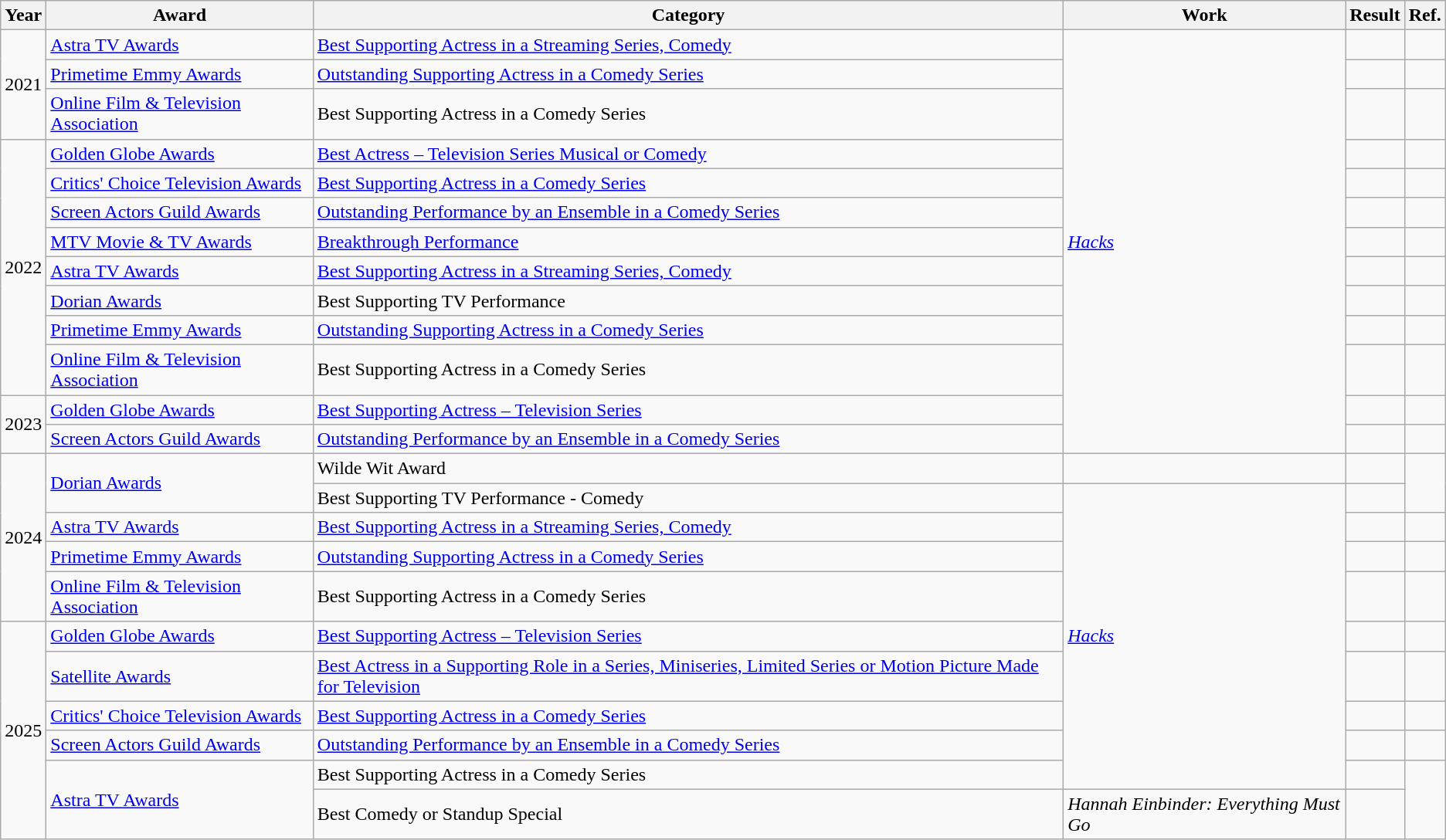<table class="wikitable sortable">
<tr>
<th>Year</th>
<th>Award</th>
<th>Category</th>
<th>Work</th>
<th>Result</th>
<th>Ref.</th>
</tr>
<tr>
<td rowspan="3" align="center">2021</td>
<td><a href='#'>Astra TV Awards</a></td>
<td><a href='#'>Best Supporting Actress in a Streaming Series, Comedy</a></td>
<td rowspan="13"><em><a href='#'>Hacks</a></em></td>
<td></td>
<td></td>
</tr>
<tr>
<td><a href='#'>Primetime Emmy Awards</a></td>
<td><a href='#'>Outstanding Supporting Actress in a Comedy Series</a></td>
<td></td>
<td></td>
</tr>
<tr>
<td><a href='#'>Online Film & Television Association</a></td>
<td>Best Supporting Actress in a Comedy Series</td>
<td></td>
<td style="text-align:center;"></td>
</tr>
<tr>
<td rowspan="8" align="center">2022</td>
<td><a href='#'>Golden Globe Awards</a></td>
<td><a href='#'>Best Actress – Television Series Musical or Comedy</a></td>
<td></td>
<td></td>
</tr>
<tr>
<td><a href='#'>Critics' Choice Television Awards</a></td>
<td><a href='#'>Best Supporting Actress in a Comedy Series</a></td>
<td></td>
<td></td>
</tr>
<tr>
<td><a href='#'>Screen Actors Guild Awards</a></td>
<td><a href='#'>Outstanding Performance by an Ensemble in a Comedy Series</a></td>
<td></td>
<td></td>
</tr>
<tr>
<td><a href='#'>MTV Movie & TV Awards</a></td>
<td><a href='#'>Breakthrough Performance</a></td>
<td></td>
<td></td>
</tr>
<tr>
<td><a href='#'>Astra TV Awards</a></td>
<td><a href='#'>Best Supporting Actress in a Streaming Series, Comedy</a></td>
<td></td>
<td></td>
</tr>
<tr>
<td><a href='#'>Dorian Awards</a></td>
<td>Best Supporting TV Performance</td>
<td></td>
<td></td>
</tr>
<tr>
<td><a href='#'>Primetime Emmy Awards</a></td>
<td><a href='#'>Outstanding Supporting Actress in a Comedy Series</a></td>
<td></td>
<td></td>
</tr>
<tr>
<td><a href='#'>Online Film & Television Association</a></td>
<td>Best Supporting Actress in a Comedy Series</td>
<td></td>
<td style="text-align:center;"></td>
</tr>
<tr>
<td rowspan="2" align="center">2023</td>
<td><a href='#'>Golden Globe Awards</a></td>
<td><a href='#'>Best Supporting Actress – Television Series</a></td>
<td></td>
<td></td>
</tr>
<tr>
<td><a href='#'>Screen Actors Guild Awards</a></td>
<td><a href='#'>Outstanding Performance by an Ensemble in a Comedy Series</a></td>
<td></td>
<td></td>
</tr>
<tr>
<td rowspan="5" align="center">2024</td>
<td rowspan="2"><a href='#'>Dorian Awards</a></td>
<td>Wilde Wit Award</td>
<td></td>
<td></td>
<td rowspan="2"></td>
</tr>
<tr>
<td>Best Supporting TV Performance - Comedy</td>
<td rowspan="9"><em><a href='#'>Hacks</a></em></td>
<td></td>
</tr>
<tr>
<td><a href='#'>Astra TV Awards</a></td>
<td><a href='#'>Best Supporting Actress in a Streaming Series, Comedy</a></td>
<td></td>
<td></td>
</tr>
<tr>
<td><a href='#'>Primetime Emmy Awards</a></td>
<td><a href='#'>Outstanding Supporting Actress in a Comedy Series</a></td>
<td></td>
<td></td>
</tr>
<tr>
<td><a href='#'>Online Film & Television Association</a></td>
<td>Best Supporting Actress in a Comedy Series</td>
<td></td>
<td style="text-align:center;"></td>
</tr>
<tr>
<td rowspan="6" align="center">2025</td>
<td><a href='#'>Golden Globe Awards</a></td>
<td><a href='#'>Best Supporting Actress – Television Series</a></td>
<td></td>
<td></td>
</tr>
<tr>
<td><a href='#'>Satellite Awards</a></td>
<td><a href='#'>Best Actress in a Supporting Role in a Series, Miniseries, Limited Series or Motion Picture Made for Television</a></td>
<td></td>
<td></td>
</tr>
<tr>
<td><a href='#'>Critics' Choice Television Awards</a></td>
<td><a href='#'>Best Supporting Actress in a Comedy Series</a></td>
<td></td>
<td></td>
</tr>
<tr>
<td><a href='#'>Screen Actors Guild Awards</a></td>
<td><a href='#'>Outstanding Performance by an Ensemble in a Comedy Series</a></td>
<td></td>
<td></td>
</tr>
<tr>
<td rowspan="2"><a href='#'>Astra TV Awards</a></td>
<td>Best Supporting Actress in a Comedy Series</td>
<td></td>
<td rowspan="2"></td>
</tr>
<tr>
<td>Best Comedy or Standup Special</td>
<td><em>Hannah Einbinder: Everything Must Go</em></td>
<td></td>
</tr>
</table>
